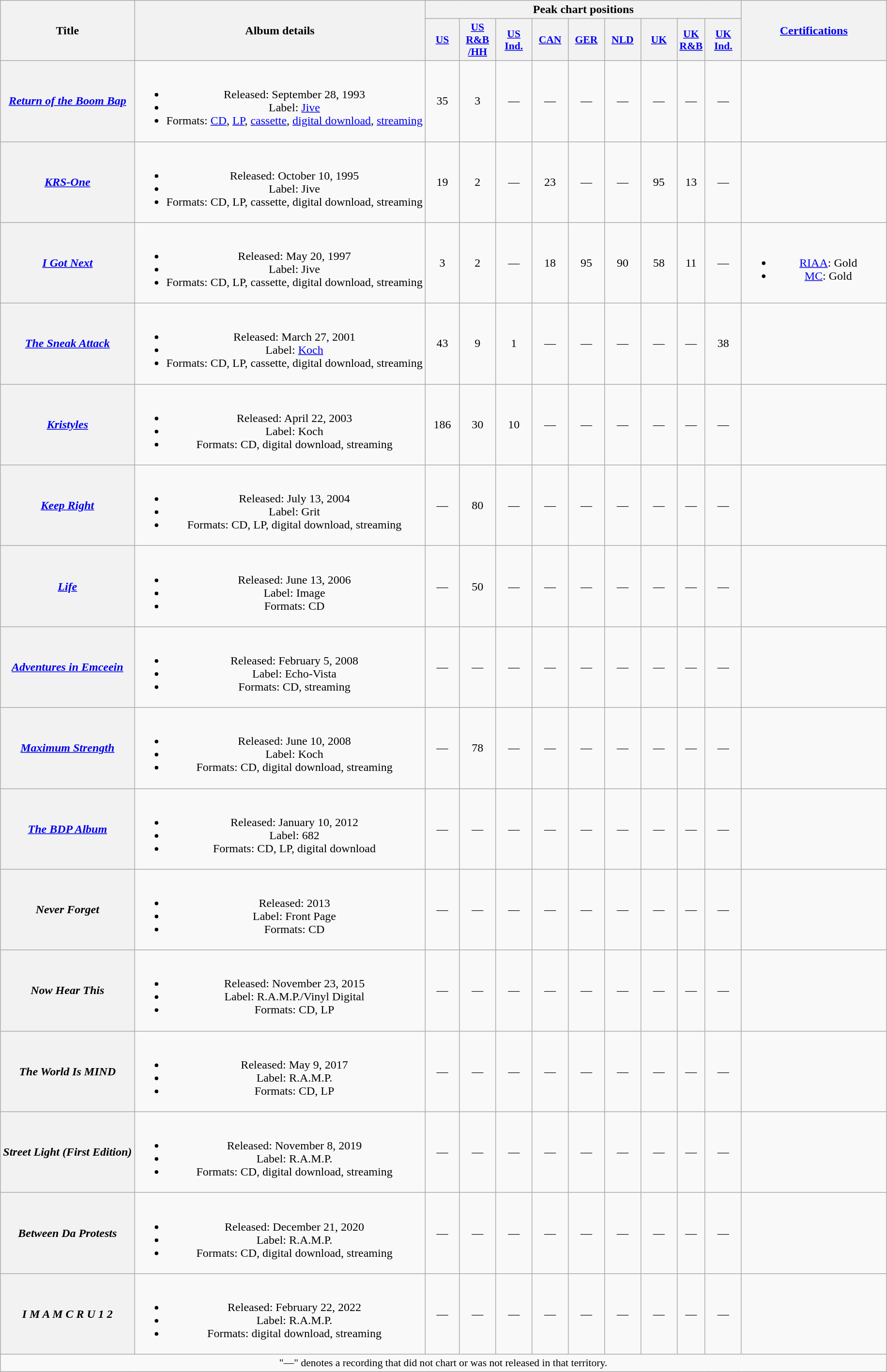<table class="wikitable plainrowheaders" style="text-align:center;" border="1">
<tr>
<th rowspan="2">Title</th>
<th rowspan="2">Album details</th>
<th scope="col" colspan="9">Peak chart positions</th>
<th scope="col" rowspan="2" style="width:12em;"><a href='#'>Certifications</a></th>
</tr>
<tr>
<th scope="col" style="width:2.8em;font-size:90%;"><a href='#'>US</a><br></th>
<th scope="col" style="width:3em;font-size:90%;"><a href='#'>US<br>R&B<br>/HH</a><br></th>
<th scope="col" style="width:3em;font-size:90%;"><a href='#'>US Ind.</a><br></th>
<th scope="col" style="width:3em;font-size:90%;"><a href='#'>CAN</a><br></th>
<th scope="col" style="width:3em;font-size:90%;"><a href='#'>GER</a><br></th>
<th scope="col" style="width:3em;font-size:90%;"><a href='#'>NLD</a><br></th>
<th scope="col" style="width:3em;font-size:90%;"><a href='#'>UK</a><br></th>
<th style="width:2em;font-size:90%;"><a href='#'>UK<br>R&B</a><br></th>
<th scope="col" style="width:3em;font-size:90%;"><a href='#'>UK Ind.</a><br></th>
</tr>
<tr>
<th scope="row"><em><a href='#'>Return of the Boom Bap</a></em></th>
<td><br><ul><li>Released: September 28, 1993</li><li>Label: <a href='#'>Jive</a></li><li>Formats: <a href='#'>CD</a>, <a href='#'>LP</a>, <a href='#'>cassette</a>, <a href='#'>digital download</a>, <a href='#'>streaming</a></li></ul></td>
<td style="text-align:center;">35</td>
<td style="text-align:center;">3</td>
<td style="text-align:center;">—</td>
<td style="text-align:center;">—</td>
<td style="text-align:center;">—</td>
<td style="text-align:center;">—</td>
<td style="text-align:center;">—</td>
<td style="text-align:center;">—</td>
<td style="text-align:center;">—</td>
<td></td>
</tr>
<tr>
<th scope="row"><em><a href='#'>KRS-One</a></em></th>
<td><br><ul><li>Released: October 10, 1995</li><li>Label: Jive</li><li>Formats: CD, LP, cassette, digital download, streaming</li></ul></td>
<td style="text-align:center;">19</td>
<td style="text-align:center;">2</td>
<td style="text-align:center;">—</td>
<td style="text-align:center;">23</td>
<td style="text-align:center;">—</td>
<td style="text-align:center;">—</td>
<td style="text-align:center;">95</td>
<td style="text-align:center;">13</td>
<td style="text-align:center;">—</td>
<td></td>
</tr>
<tr>
<th scope="row"><em><a href='#'>I Got Next</a></em></th>
<td><br><ul><li>Released: May 20, 1997</li><li>Label: Jive</li><li>Formats: CD, LP, cassette, digital download, streaming</li></ul></td>
<td style="text-align:center;">3</td>
<td style="text-align:center;">2</td>
<td style="text-align:center;">—</td>
<td style="text-align:center;">18</td>
<td style="text-align:center;">95</td>
<td style="text-align:center;">90</td>
<td style="text-align:center;">58</td>
<td style="text-align:center;">11</td>
<td style="text-align:center;">—</td>
<td><br><ul><li><a href='#'>RIAA</a>: Gold</li><li><a href='#'>MC</a>: Gold</li></ul></td>
</tr>
<tr>
<th scope="row"><em><a href='#'>The Sneak Attack</a></em></th>
<td><br><ul><li>Released: March 27, 2001</li><li>Label: <a href='#'>Koch</a></li><li>Formats: CD, LP, cassette, digital download, streaming</li></ul></td>
<td style="text-align:center;">43</td>
<td style="text-align:center;">9</td>
<td style="text-align:center;">1</td>
<td style="text-align:center;">—</td>
<td style="text-align:center;">—</td>
<td style="text-align:center;">—</td>
<td style="text-align:center;">—</td>
<td style="text-align:center;">—</td>
<td style="text-align:center;">38</td>
<td></td>
</tr>
<tr>
<th scope="row"><em><a href='#'>Kristyles</a></em></th>
<td><br><ul><li>Released: April 22, 2003</li><li>Label: Koch</li><li>Formats: CD, digital download, streaming</li></ul></td>
<td style="text-align:center;">186</td>
<td style="text-align:center;">30</td>
<td style="text-align:center;">10</td>
<td style="text-align:center;">—</td>
<td style="text-align:center;">—</td>
<td style="text-align:center;">—</td>
<td style="text-align:center;">—</td>
<td style="text-align:center;">—</td>
<td style="text-align:center;">—</td>
<td></td>
</tr>
<tr>
<th scope="row"><em><a href='#'>Keep Right</a></em></th>
<td><br><ul><li>Released: July 13, 2004</li><li>Label: Grit</li><li>Formats: CD, LP, digital download, streaming</li></ul></td>
<td style="text-align:center;">—</td>
<td style="text-align:center;">80</td>
<td style="text-align:center;">—</td>
<td style="text-align:center;">—</td>
<td style="text-align:center;">—</td>
<td style="text-align:center;">—</td>
<td style="text-align:center;">—</td>
<td style="text-align:center;">—</td>
<td style="text-align:center;">—</td>
<td></td>
</tr>
<tr>
<th scope="row"><em><a href='#'>Life</a></em></th>
<td><br><ul><li>Released: June 13, 2006</li><li>Label: Image</li><li>Formats: CD</li></ul></td>
<td style="text-align:center;">—</td>
<td style="text-align:center;">50</td>
<td style="text-align:center;">—</td>
<td style="text-align:center;">—</td>
<td style="text-align:center;">—</td>
<td style="text-align:center;">—</td>
<td style="text-align:center;">—</td>
<td style="text-align:center;">—</td>
<td style="text-align:center;">—</td>
<td></td>
</tr>
<tr>
<th scope="row"><em><a href='#'>Adventures in Emceein</a></em></th>
<td><br><ul><li>Released: February 5, 2008</li><li>Label: Echo-Vista</li><li>Formats: CD, streaming</li></ul></td>
<td style="text-align:center;">—</td>
<td style="text-align:center;">—</td>
<td style="text-align:center;">—</td>
<td style="text-align:center;">—</td>
<td style="text-align:center;">—</td>
<td style="text-align:center;">—</td>
<td style="text-align:center;">—</td>
<td style="text-align:center;">—</td>
<td style="text-align:center;">—</td>
<td></td>
</tr>
<tr>
<th scope="row"><em><a href='#'>Maximum Strength</a></em></th>
<td><br><ul><li>Released: June 10, 2008</li><li>Label: Koch</li><li>Formats: CD, digital download, streaming</li></ul></td>
<td style="text-align:center;">—</td>
<td style="text-align:center;">78</td>
<td style="text-align:center;">—</td>
<td style="text-align:center;">—</td>
<td style="text-align:center;">—</td>
<td style="text-align:center;">—</td>
<td style="text-align:center;">—</td>
<td style="text-align:center;">—</td>
<td style="text-align:center;">—</td>
<td></td>
</tr>
<tr>
<th scope="row"><em><a href='#'>The BDP Album</a></em></th>
<td><br><ul><li>Released: January 10, 2012</li><li>Label: 682</li><li>Formats: CD, LP, digital download</li></ul></td>
<td style="text-align:center;">—</td>
<td style="text-align:center;">—</td>
<td style="text-align:center;">—</td>
<td style="text-align:center;">—</td>
<td style="text-align:center;">—</td>
<td style="text-align:center;">—</td>
<td style="text-align:center;">—</td>
<td style="text-align:center;">—</td>
<td style="text-align:center;">—</td>
<td></td>
</tr>
<tr>
<th scope="row"><em>Never Forget</em></th>
<td><br><ul><li>Released: 2013</li><li>Label: Front Page</li><li>Formats: CD</li></ul></td>
<td style="text-align:center;">—</td>
<td style="text-align:center;">—</td>
<td style="text-align:center;">—</td>
<td style="text-align:center;">—</td>
<td style="text-align:center;">—</td>
<td style="text-align:center;">—</td>
<td style="text-align:center;">—</td>
<td style="text-align:center;">—</td>
<td style="text-align:center;">—</td>
<td></td>
</tr>
<tr>
<th scope="row"><em>Now Hear This</em></th>
<td><br><ul><li>Released: November 23, 2015</li><li>Label: R.A.M.P./Vinyl Digital</li><li>Formats: CD, LP</li></ul></td>
<td style="text-align:center;">—</td>
<td style="text-align:center;">—</td>
<td style="text-align:center;">—</td>
<td style="text-align:center;">—</td>
<td style="text-align:center;">—</td>
<td style="text-align:center;">—</td>
<td style="text-align:center;">—</td>
<td style="text-align:center;">—</td>
<td style="text-align:center;">—</td>
<td></td>
</tr>
<tr>
<th scope="row"><em>The World Is MIND</em></th>
<td><br><ul><li>Released: May 9, 2017</li><li>Label: R.A.M.P.</li><li>Formats: CD, LP</li></ul></td>
<td style="text-align:center;">—</td>
<td style="text-align:center;">—</td>
<td style="text-align:center;">—</td>
<td style="text-align:center;">—</td>
<td style="text-align:center;">—</td>
<td style="text-align:center;">—</td>
<td style="text-align:center;">—</td>
<td style="text-align:center;">—</td>
<td style="text-align:center;">—</td>
<td></td>
</tr>
<tr>
<th scope="row"><em>Street Light (First Edition)</em></th>
<td><br><ul><li>Released: November 8, 2019</li><li>Label: R.A.M.P.</li><li>Formats: CD, digital download, streaming</li></ul></td>
<td style="text-align:center;">—</td>
<td style="text-align:center;">—</td>
<td style="text-align:center;">—</td>
<td style="text-align:center;">—</td>
<td style="text-align:center;">—</td>
<td style="text-align:center;">—</td>
<td style="text-align:center;">—</td>
<td style="text-align:center;">—</td>
<td style="text-align:center;">—</td>
<td></td>
</tr>
<tr>
<th scope="row"><em>Between Da Protests</em></th>
<td><br><ul><li>Released: December 21, 2020</li><li>Label: R.A.M.P.</li><li>Formats: CD, digital download, streaming</li></ul></td>
<td style="text-align:center;">—</td>
<td style="text-align:center;">—</td>
<td style="text-align:center;">—</td>
<td style="text-align:center;">—</td>
<td style="text-align:center;">—</td>
<td style="text-align:center;">—</td>
<td style="text-align:center;">—</td>
<td style="text-align:center;">—</td>
<td style="text-align:center;">—</td>
<td></td>
</tr>
<tr>
<th scope="row"><em>I M A M C R U 1 2</em></th>
<td><br><ul><li>Released: February 22, 2022</li><li>Label: R.A.M.P.</li><li>Formats: digital download, streaming</li></ul></td>
<td style="text-align:center;">—</td>
<td style="text-align:center;">—</td>
<td style="text-align:center;">—</td>
<td style="text-align:center;">—</td>
<td style="text-align:center;">—</td>
<td style="text-align:center;">—</td>
<td style="text-align:center;">—</td>
<td style="text-align:center;">—</td>
<td style="text-align:center;">—</td>
<td></td>
</tr>
<tr>
<td colspan="12" style="font-size:90%">"—" denotes a recording that did not chart or was not released in that territory.</td>
</tr>
</table>
